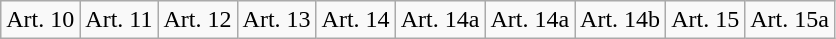<table class="wikitable">
<tr>
<td>Art. 10</td>
<td>Art. 11</td>
<td>Art. 12</td>
<td>Art. 13</td>
<td>Art. 14</td>
<td>Art. 14a</td>
<td>Art. 14a</td>
<td>Art. 14b</td>
<td>Art. 15</td>
<td>Art. 15a</td>
</tr>
</table>
